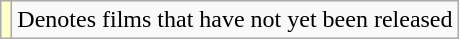<table class="wikitable">
<tr>
<td style="background:#FFFFCC;"></td>
<td>Denotes films that have not yet been released</td>
</tr>
</table>
